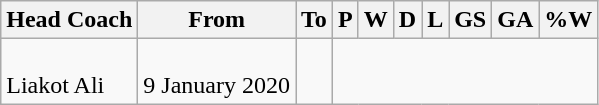<table class="wikitable sortable" style="text-align:center">
<tr>
<th>Head Coach</th>
<th class="unsortable">From</th>
<th class="unsortable">To</th>
<th abbr="1">P</th>
<th abbr="0">W</th>
<th abbr="0">D</th>
<th abbr="1">L</th>
<th abbr="0">GS</th>
<th abbr="1">GA</th>
<th abbr="00">%W</th>
</tr>
<tr>
<td align=left><br> Liakot Ali</td>
<td align=left><br>9 January 2020</td>
<td align=left><br></td>
</tr>
</table>
